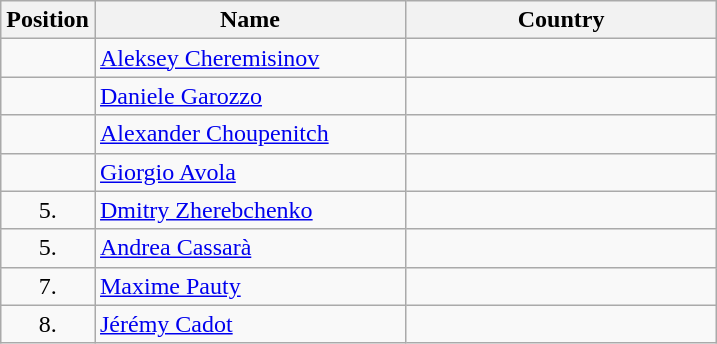<table class="wikitable">
<tr>
<th width="20">Position</th>
<th width="200">Name</th>
<th width="200">Country</th>
</tr>
<tr>
<td align="center"></td>
<td><a href='#'>Aleksey Cheremisinov</a></td>
<td></td>
</tr>
<tr>
<td align="center"></td>
<td><a href='#'>Daniele Garozzo</a></td>
<td></td>
</tr>
<tr>
<td align="center"></td>
<td><a href='#'>Alexander Choupenitch</a></td>
<td></td>
</tr>
<tr>
<td align="center"></td>
<td><a href='#'>Giorgio Avola</a></td>
<td></td>
</tr>
<tr>
<td align="center">5.</td>
<td><a href='#'>Dmitry Zherebchenko</a></td>
<td></td>
</tr>
<tr>
<td align="center">5.</td>
<td><a href='#'>Andrea Cassarà</a></td>
<td></td>
</tr>
<tr>
<td align="center">7.</td>
<td><a href='#'>Maxime Pauty</a></td>
<td></td>
</tr>
<tr>
<td align="center">8.</td>
<td><a href='#'>Jérémy Cadot</a></td>
<td></td>
</tr>
</table>
